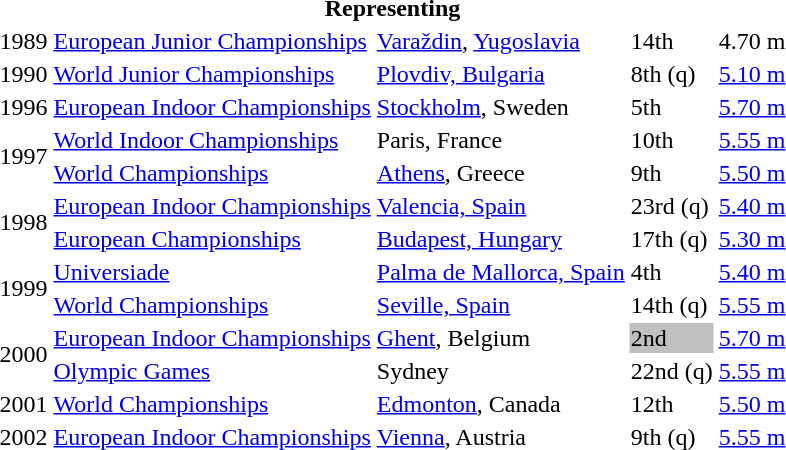<table>
<tr>
<th colspan="5">Representing </th>
</tr>
<tr>
<td>1989</td>
<td><a href='#'>European Junior Championships</a></td>
<td><a href='#'>Varaždin</a>, <a href='#'>Yugoslavia</a></td>
<td>14th</td>
<td>4.70 m</td>
</tr>
<tr>
<td>1990</td>
<td><a href='#'>World Junior Championships</a></td>
<td><a href='#'>Plovdiv, Bulgaria</a></td>
<td>8th (q)</td>
<td><a href='#'>5.10 m</a></td>
</tr>
<tr>
<td>1996</td>
<td><a href='#'>European Indoor Championships</a></td>
<td><a href='#'>Stockholm</a>, Sweden</td>
<td>5th</td>
<td><a href='#'>5.70 m</a></td>
</tr>
<tr>
<td rowspan=2>1997</td>
<td><a href='#'>World Indoor Championships</a></td>
<td>Paris, France</td>
<td>10th</td>
<td><a href='#'>5.55 m</a></td>
</tr>
<tr>
<td><a href='#'>World Championships</a></td>
<td><a href='#'>Athens</a>, Greece</td>
<td>9th</td>
<td><a href='#'>5.50 m</a></td>
</tr>
<tr>
<td rowspan=2>1998</td>
<td><a href='#'>European Indoor Championships</a></td>
<td><a href='#'>Valencia, Spain</a></td>
<td>23rd (q)</td>
<td><a href='#'>5.40 m</a></td>
</tr>
<tr>
<td><a href='#'>European Championships</a></td>
<td><a href='#'>Budapest, Hungary</a></td>
<td>17th (q)</td>
<td><a href='#'>5.30 m</a></td>
</tr>
<tr>
<td rowspan=2>1999</td>
<td><a href='#'>Universiade</a></td>
<td><a href='#'>Palma de Mallorca, Spain</a></td>
<td>4th</td>
<td><a href='#'>5.40 m</a></td>
</tr>
<tr>
<td><a href='#'>World Championships</a></td>
<td><a href='#'>Seville, Spain</a></td>
<td>14th (q)</td>
<td><a href='#'>5.55 m</a></td>
</tr>
<tr>
<td rowspan=2>2000</td>
<td><a href='#'>European Indoor Championships</a></td>
<td><a href='#'>Ghent</a>, Belgium</td>
<td bgcolor="silver">2nd</td>
<td><a href='#'>5.70 m</a></td>
</tr>
<tr>
<td><a href='#'>Olympic Games</a></td>
<td>Sydney</td>
<td>22nd (q)</td>
<td><a href='#'>5.55 m</a></td>
</tr>
<tr>
<td>2001</td>
<td><a href='#'>World Championships</a></td>
<td><a href='#'>Edmonton</a>, Canada</td>
<td>12th</td>
<td><a href='#'>5.50 m</a></td>
</tr>
<tr>
<td>2002</td>
<td><a href='#'>European Indoor Championships</a></td>
<td><a href='#'>Vienna</a>, Austria</td>
<td>9th (q)</td>
<td><a href='#'>5.55 m</a></td>
</tr>
</table>
